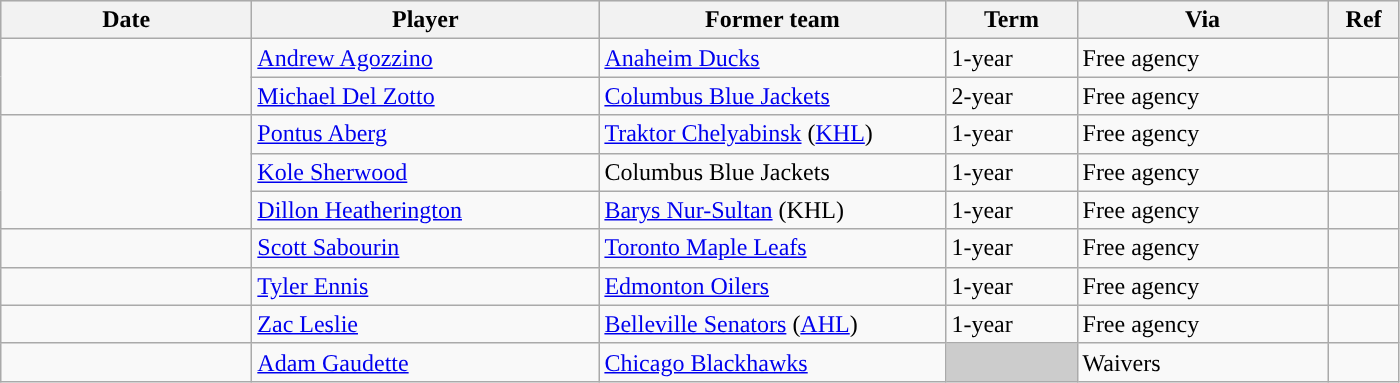<table class="wikitable">
<tr style="background:#ddd; text-align:center;">
<th style="width: 10em;">Date</th>
<th style="width: 14em;">Player</th>
<th style="width: 14em;">Former team</th>
<th style="width: 5em;">Term</th>
<th style="width: 10em;">Via</th>
<th style="width: 2.5em;">Ref</th>
</tr>
<tr>
<td rowspan=2></td>
<td><a href='#'>Andrew Agozzino</a></td>
<td><a href='#'>Anaheim Ducks</a></td>
<td>1-year</td>
<td>Free agency</td>
<td></td>
</tr>
<tr>
<td><a href='#'>Michael Del Zotto</a></td>
<td><a href='#'>Columbus Blue Jackets</a></td>
<td>2-year</td>
<td>Free agency</td>
<td></td>
</tr>
<tr>
<td rowspan=3></td>
<td><a href='#'>Pontus Aberg</a></td>
<td><a href='#'>Traktor Chelyabinsk</a> (<a href='#'>KHL</a>)</td>
<td>1-year</td>
<td>Free agency</td>
<td></td>
</tr>
<tr>
<td><a href='#'>Kole Sherwood</a></td>
<td>Columbus Blue Jackets</td>
<td>1-year</td>
<td>Free agency</td>
<td></td>
</tr>
<tr>
<td><a href='#'>Dillon Heatherington</a></td>
<td><a href='#'>Barys Nur-Sultan</a> (KHL)</td>
<td>1-year</td>
<td>Free agency</td>
<td></td>
</tr>
<tr>
<td></td>
<td><a href='#'>Scott Sabourin</a></td>
<td><a href='#'>Toronto Maple Leafs</a></td>
<td>1-year</td>
<td>Free agency</td>
<td></td>
</tr>
<tr>
<td></td>
<td><a href='#'>Tyler Ennis</a></td>
<td><a href='#'>Edmonton Oilers</a></td>
<td>1-year</td>
<td>Free agency</td>
<td></td>
</tr>
<tr>
<td></td>
<td><a href='#'>Zac Leslie</a></td>
<td><a href='#'>Belleville Senators</a> (<a href='#'>AHL</a>)</td>
<td>1-year</td>
<td>Free agency</td>
<td></td>
</tr>
<tr>
<td></td>
<td><a href='#'>Adam Gaudette</a></td>
<td><a href='#'>Chicago Blackhawks</a></td>
<td style="background:#ccc"></td>
<td>Waivers</td>
<td></td>
</tr>
</table>
